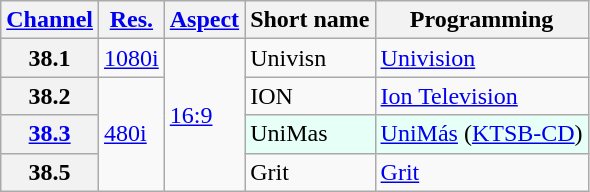<table class="wikitable">
<tr>
<th><a href='#'>Channel</a></th>
<th><a href='#'>Res.</a></th>
<th><a href='#'>Aspect</a></th>
<th>Short name</th>
<th>Programming</th>
</tr>
<tr>
<th scope = "row">38.1</th>
<td><a href='#'>1080i</a></td>
<td rowspan=4><a href='#'>16:9</a></td>
<td>Univisn</td>
<td><a href='#'>Univision</a></td>
</tr>
<tr>
<th scope = "row">38.2</th>
<td rowspan=3><a href='#'>480i</a></td>
<td>ION</td>
<td><a href='#'>Ion Television</a></td>
</tr>
<tr style="background-color: #E6FFF7;">
<th scope = "row"><a href='#'>38.3</a></th>
<td>UniMas</td>
<td><a href='#'>UniMás</a> (<a href='#'>KTSB-CD</a>)</td>
</tr>
<tr>
<th scope = "row">38.5</th>
<td>Grit</td>
<td><a href='#'>Grit</a></td>
</tr>
</table>
